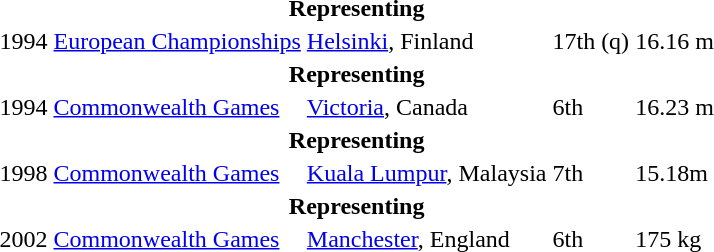<table>
<tr>
<th colspan=6>Representing </th>
</tr>
<tr>
<td>1994</td>
<td><a href='#'>European Championships</a></td>
<td><a href='#'>Helsinki</a>, Finland</td>
<td>17th (q)</td>
<td>16.16 m</td>
</tr>
<tr>
<th colspan=6>Representing </th>
</tr>
<tr>
<td>1994</td>
<td><a href='#'>Commonwealth Games</a></td>
<td><a href='#'>Victoria</a>, Canada</td>
<td>6th</td>
<td>16.23 m</td>
</tr>
<tr>
<th colspan=6>Representing </th>
</tr>
<tr>
<td>1998</td>
<td><a href='#'>Commonwealth Games</a></td>
<td><a href='#'>Kuala Lumpur</a>, Malaysia</td>
<td>7th</td>
<td>15.18m</td>
</tr>
<tr>
<th colspan=6>Representing </th>
</tr>
<tr>
<td>2002</td>
<td><a href='#'>Commonwealth Games</a></td>
<td><a href='#'>Manchester</a>, England</td>
<td>6th</td>
<td>175 kg</td>
</tr>
</table>
